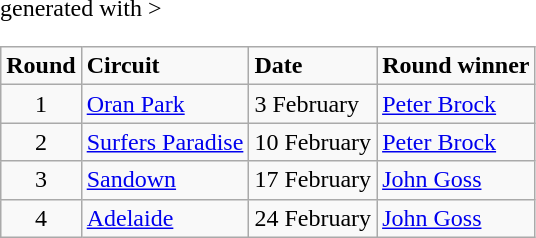<table class="wikitable" <hiddentext>generated with >
<tr style="font-weight:bold">
<td height="14" align="center">Round</td>
<td>Circuit</td>
<td>Date</td>
<td>Round winner</td>
</tr>
<tr>
<td height="14" align="center">1</td>
<td><a href='#'>Oran Park</a></td>
<td>3 February</td>
<td><a href='#'>Peter Brock</a></td>
</tr>
<tr>
<td height="14" align="center">2</td>
<td><a href='#'>Surfers Paradise</a></td>
<td>10 February</td>
<td><a href='#'>Peter Brock</a></td>
</tr>
<tr>
<td height="14" align="center">3</td>
<td><a href='#'>Sandown</a></td>
<td>17 February</td>
<td><a href='#'>John Goss</a></td>
</tr>
<tr>
<td height="14" align="center">4</td>
<td><a href='#'>Adelaide</a></td>
<td>24 February</td>
<td><a href='#'>John Goss</a></td>
</tr>
</table>
